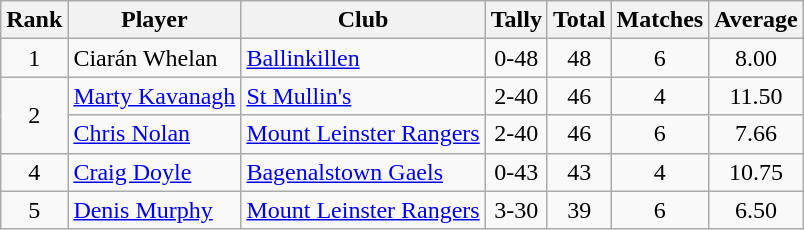<table class="wikitable">
<tr>
<th>Rank</th>
<th>Player</th>
<th>Club</th>
<th>Tally</th>
<th>Total</th>
<th>Matches</th>
<th>Average</th>
</tr>
<tr>
<td rowspan="1" style="text-align:center;">1</td>
<td>Ciarán Whelan</td>
<td><a href='#'>Ballinkillen</a></td>
<td align=center>0-48</td>
<td align=center>48</td>
<td align=center>6</td>
<td align=center>8.00</td>
</tr>
<tr>
<td rowspan="2" style="text-align:center;">2</td>
<td><a href='#'>Marty Kavanagh</a></td>
<td><a href='#'>St Mullin's</a></td>
<td align=center>2-40</td>
<td align=center>46</td>
<td align=center>4</td>
<td align=center>11.50</td>
</tr>
<tr>
<td><a href='#'>Chris Nolan</a></td>
<td><a href='#'>Mount Leinster Rangers</a></td>
<td align=center>2-40</td>
<td align=center>46</td>
<td align=center>6</td>
<td align=center>7.66</td>
</tr>
<tr>
<td rowspan="1" style="text-align:center;">4</td>
<td><a href='#'>Craig Doyle</a></td>
<td><a href='#'>Bagenalstown Gaels</a></td>
<td align=center>0-43</td>
<td align=center>43</td>
<td align=center>4</td>
<td align=center>10.75</td>
</tr>
<tr>
<td rowspan="1" style="text-align:center;">5</td>
<td><a href='#'>Denis Murphy</a></td>
<td><a href='#'>Mount Leinster Rangers</a></td>
<td align=center>3-30</td>
<td align=center>39</td>
<td align=center>6</td>
<td align=center>6.50</td>
</tr>
</table>
